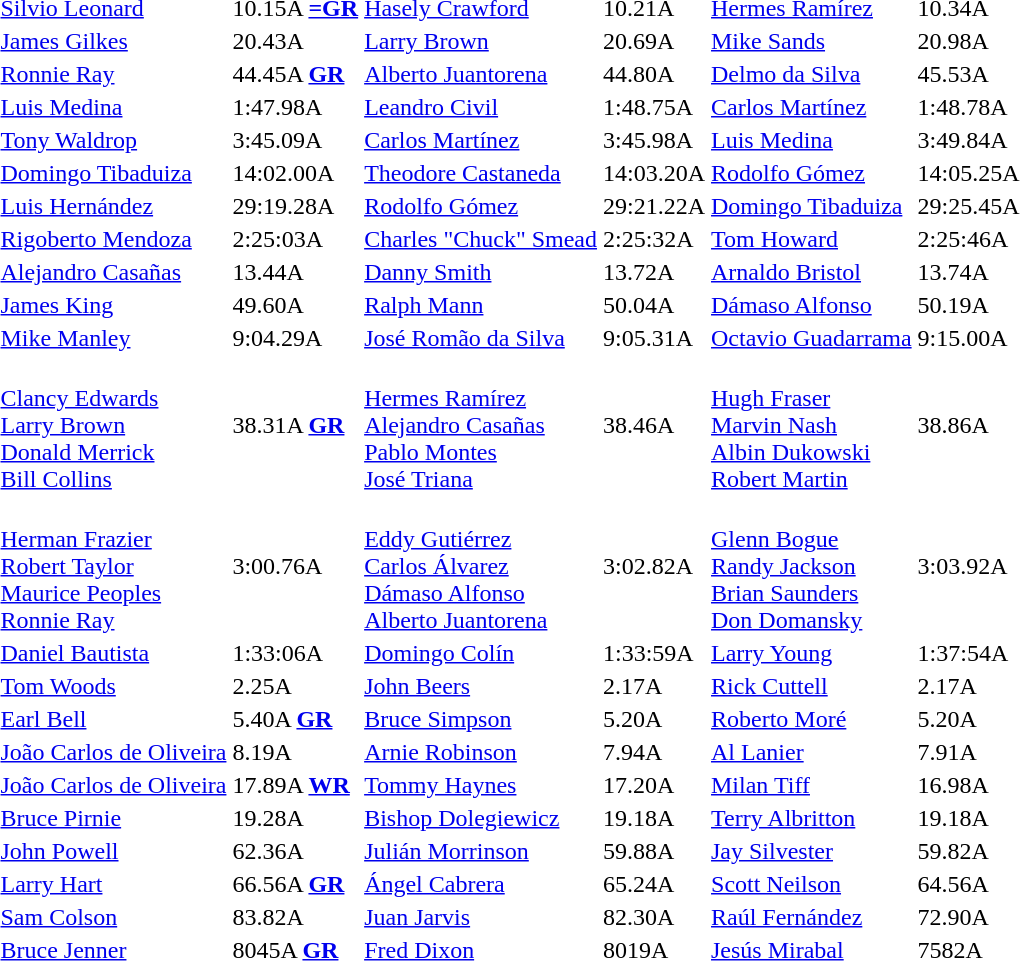<table>
<tr>
<td></td>
<td><a href='#'>Silvio Leonard</a><br> </td>
<td>10.15A <strong><a href='#'>=GR</a></strong></td>
<td><a href='#'>Hasely Crawford</a><br> </td>
<td>10.21A</td>
<td><a href='#'>Hermes Ramírez</a><br> </td>
<td>10.34A</td>
</tr>
<tr>
<td></td>
<td><a href='#'>James Gilkes</a><br> </td>
<td>20.43A</td>
<td><a href='#'>Larry Brown</a><br> </td>
<td>20.69A</td>
<td><a href='#'>Mike Sands</a><br> </td>
<td>20.98A</td>
</tr>
<tr>
<td></td>
<td><a href='#'>Ronnie Ray</a><br> </td>
<td>44.45A <strong><a href='#'>GR</a></strong></td>
<td><a href='#'>Alberto Juantorena</a><br> </td>
<td>44.80A</td>
<td><a href='#'>Delmo da Silva</a><br> </td>
<td>45.53A</td>
</tr>
<tr>
<td></td>
<td><a href='#'>Luis Medina</a><br> </td>
<td>1:47.98A</td>
<td><a href='#'>Leandro Civil</a><br> </td>
<td>1:48.75A</td>
<td><a href='#'>Carlos Martínez</a><br> </td>
<td>1:48.78A</td>
</tr>
<tr>
<td></td>
<td><a href='#'>Tony Waldrop</a><br> </td>
<td>3:45.09A</td>
<td><a href='#'>Carlos Martínez</a><br> </td>
<td>3:45.98A</td>
<td><a href='#'>Luis Medina</a><br> </td>
<td>3:49.84A</td>
</tr>
<tr>
<td></td>
<td><a href='#'>Domingo Tibaduiza</a><br> </td>
<td>14:02.00A</td>
<td><a href='#'>Theodore Castaneda</a><br> </td>
<td>14:03.20A</td>
<td><a href='#'>Rodolfo Gómez</a><br> </td>
<td>14:05.25A</td>
</tr>
<tr>
<td></td>
<td><a href='#'>Luis Hernández</a><br> </td>
<td>29:19.28A</td>
<td><a href='#'>Rodolfo Gómez</a><br> </td>
<td>29:21.22A</td>
<td><a href='#'>Domingo Tibaduiza</a><br> </td>
<td>29:25.45A</td>
</tr>
<tr>
<td></td>
<td><a href='#'>Rigoberto Mendoza</a><br> </td>
<td>2:25:03A</td>
<td><a href='#'>Charles "Chuck" Smead</a><br> </td>
<td>2:25:32A</td>
<td><a href='#'>Tom Howard</a><br> </td>
<td>2:25:46A</td>
</tr>
<tr>
<td></td>
<td><a href='#'>Alejandro Casañas</a><br> </td>
<td>13.44A</td>
<td><a href='#'>Danny Smith</a><br> </td>
<td>13.72A</td>
<td><a href='#'>Arnaldo Bristol</a><br> </td>
<td>13.74A</td>
</tr>
<tr>
<td></td>
<td><a href='#'>James King</a><br> </td>
<td>49.60A</td>
<td><a href='#'>Ralph Mann</a><br> </td>
<td>50.04A</td>
<td><a href='#'>Dámaso Alfonso</a><br> </td>
<td>50.19A</td>
</tr>
<tr>
<td></td>
<td><a href='#'>Mike Manley</a><br> </td>
<td>9:04.29A</td>
<td><a href='#'>José Romão da Silva</a><br> </td>
<td>9:05.31A</td>
<td><a href='#'>Octavio Guadarrama</a><br> </td>
<td>9:15.00A</td>
</tr>
<tr>
<td></td>
<td><br><a href='#'>Clancy Edwards</a><br><a href='#'>Larry Brown</a><br><a href='#'>Donald Merrick</a><br><a href='#'>Bill Collins</a></td>
<td>38.31A <strong><a href='#'>GR</a></strong></td>
<td><br><a href='#'>Hermes Ramírez</a><br><a href='#'>Alejandro Casañas</a><br><a href='#'>Pablo Montes</a><br><a href='#'>José Triana</a></td>
<td>38.46A</td>
<td><br><a href='#'>Hugh Fraser</a><br><a href='#'>Marvin Nash</a><br><a href='#'>Albin Dukowski</a><br><a href='#'>Robert Martin</a></td>
<td>38.86A</td>
</tr>
<tr>
<td></td>
<td><br><a href='#'>Herman Frazier</a><br><a href='#'>Robert Taylor</a><br><a href='#'>Maurice Peoples</a><br><a href='#'>Ronnie Ray</a></td>
<td>3:00.76A</td>
<td><br><a href='#'>Eddy Gutiérrez</a><br><a href='#'>Carlos Álvarez</a><br><a href='#'>Dámaso Alfonso</a><br><a href='#'>Alberto Juantorena</a></td>
<td>3:02.82A</td>
<td><br><a href='#'>Glenn Bogue</a><br><a href='#'>Randy Jackson</a><br><a href='#'>Brian Saunders</a><br><a href='#'>Don Domansky</a></td>
<td>3:03.92A</td>
</tr>
<tr>
<td></td>
<td><a href='#'>Daniel Bautista</a><br> </td>
<td>1:33:06A</td>
<td><a href='#'>Domingo Colín</a><br> </td>
<td>1:33:59A</td>
<td><a href='#'>Larry Young</a><br> </td>
<td>1:37:54A</td>
</tr>
<tr>
<td></td>
<td><a href='#'>Tom Woods</a><br> </td>
<td>2.25A</td>
<td><a href='#'>John Beers</a><br> </td>
<td>2.17A</td>
<td><a href='#'>Rick Cuttell</a><br> </td>
<td>2.17A</td>
</tr>
<tr>
<td></td>
<td><a href='#'>Earl Bell</a><br> </td>
<td>5.40A <strong><a href='#'>GR</a></strong></td>
<td><a href='#'>Bruce Simpson</a><br> </td>
<td>5.20A</td>
<td><a href='#'>Roberto Moré</a><br> </td>
<td>5.20A</td>
</tr>
<tr>
<td></td>
<td><a href='#'>João Carlos de Oliveira</a><br> </td>
<td>8.19A</td>
<td><a href='#'>Arnie Robinson</a><br> </td>
<td>7.94A</td>
<td><a href='#'>Al Lanier</a><br> </td>
<td>7.91A</td>
</tr>
<tr>
<td></td>
<td><a href='#'>João Carlos de Oliveira</a><br> </td>
<td>17.89A <strong><a href='#'>WR</a></strong></td>
<td><a href='#'>Tommy Haynes</a><br> </td>
<td>17.20A</td>
<td><a href='#'>Milan Tiff</a><br> </td>
<td>16.98A</td>
</tr>
<tr>
<td></td>
<td><a href='#'>Bruce Pirnie</a><br> </td>
<td>19.28A</td>
<td><a href='#'>Bishop Dolegiewicz</a><br> </td>
<td>19.18A</td>
<td><a href='#'>Terry Albritton</a><br> </td>
<td>19.18A</td>
</tr>
<tr>
<td></td>
<td><a href='#'>John Powell</a><br> </td>
<td>62.36A</td>
<td><a href='#'>Julián Morrinson</a><br> </td>
<td>59.88A</td>
<td><a href='#'>Jay Silvester</a><br> </td>
<td>59.82A</td>
</tr>
<tr>
<td></td>
<td><a href='#'>Larry Hart</a><br> </td>
<td>66.56A <strong><a href='#'>GR</a></strong></td>
<td><a href='#'>Ángel Cabrera</a><br> </td>
<td>65.24A</td>
<td><a href='#'>Scott Neilson</a><br> </td>
<td>64.56A</td>
</tr>
<tr>
<td></td>
<td><a href='#'>Sam Colson</a><br> </td>
<td>83.82A</td>
<td><a href='#'>Juan Jarvis</a><br> </td>
<td>82.30A</td>
<td><a href='#'>Raúl Fernández</a><br> </td>
<td>72.90A</td>
</tr>
<tr>
<td></td>
<td><a href='#'>Bruce Jenner</a><br> </td>
<td>8045A <strong><a href='#'>GR</a></strong></td>
<td><a href='#'>Fred Dixon</a><br> </td>
<td>8019A</td>
<td><a href='#'>Jesús Mirabal</a><br> </td>
<td>7582A</td>
</tr>
</table>
